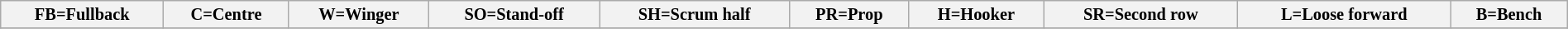<table class="wikitable" style="font-size:85%;" width="100%">
<tr>
<th>FB=Fullback</th>
<th>C=Centre</th>
<th>W=Winger</th>
<th>SO=Stand-off</th>
<th>SH=Scrum half</th>
<th>PR=Prop</th>
<th>H=Hooker</th>
<th>SR=Second row</th>
<th>L=Loose forward</th>
<th>B=Bench</th>
</tr>
<tr>
</tr>
</table>
